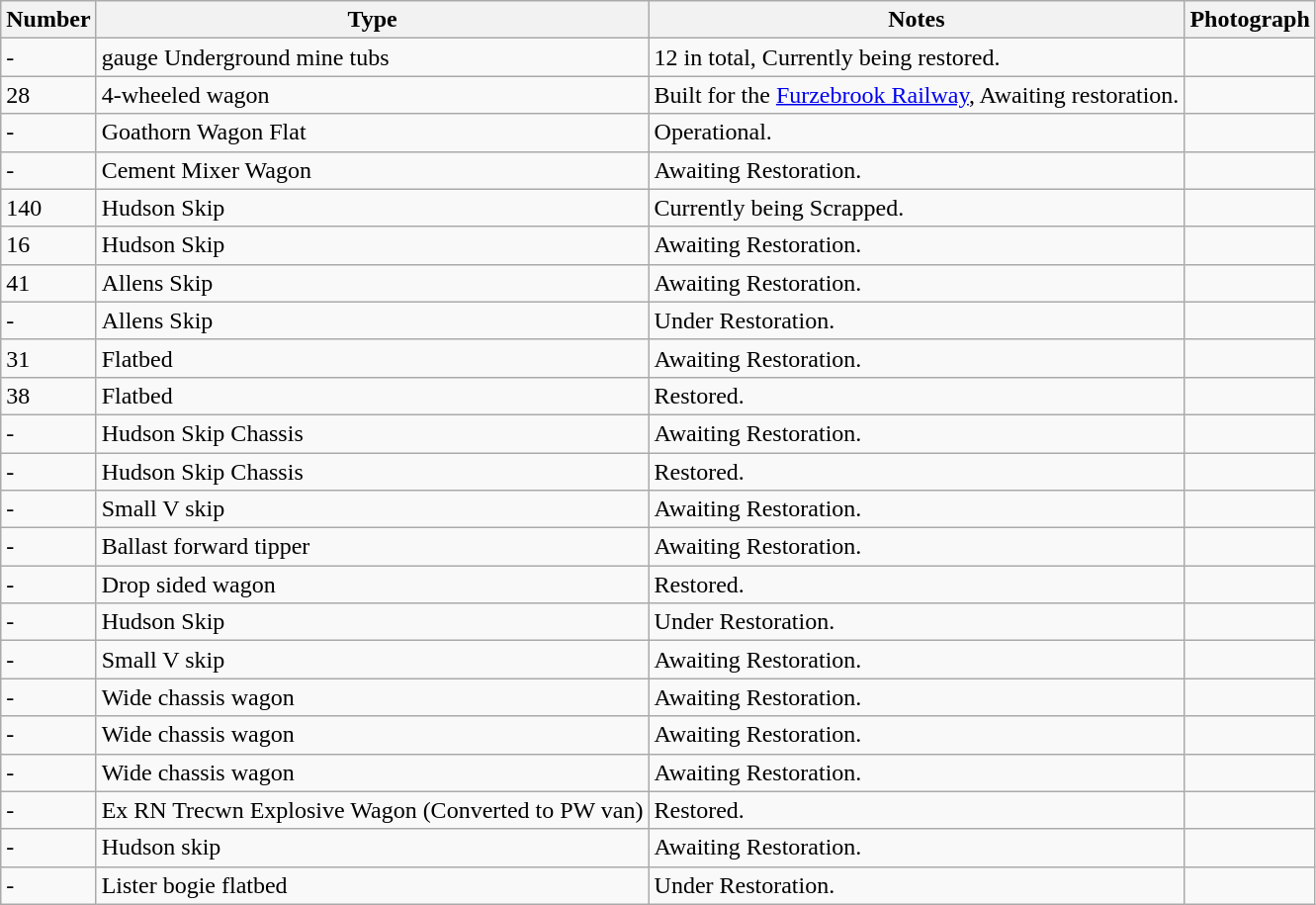<table class="wikitable">
<tr>
<th>Number</th>
<th>Type</th>
<th>Notes</th>
<th>Photograph</th>
</tr>
<tr>
<td>-</td>
<td> gauge Underground mine tubs</td>
<td>12 in total, Currently being restored.</td>
<td></td>
</tr>
<tr>
<td>28</td>
<td> 4-wheeled wagon</td>
<td>Built for the <a href='#'>Furzebrook Railway</a>, Awaiting restoration.</td>
<td></td>
</tr>
<tr>
<td>-</td>
<td>Goathorn Wagon Flat</td>
<td>Operational.</td>
<td></td>
</tr>
<tr>
<td>-</td>
<td>Cement Mixer Wagon</td>
<td>Awaiting Restoration.</td>
<td></td>
</tr>
<tr>
<td>140</td>
<td>Hudson Skip</td>
<td>Currently being Scrapped.</td>
<td></td>
</tr>
<tr>
<td>16</td>
<td>Hudson Skip</td>
<td>Awaiting Restoration.</td>
<td></td>
</tr>
<tr>
<td>41</td>
<td>Allens Skip</td>
<td>Awaiting Restoration.</td>
<td></td>
</tr>
<tr>
<td>-</td>
<td>Allens Skip</td>
<td>Under Restoration.</td>
<td></td>
</tr>
<tr>
<td>31</td>
<td>Flatbed</td>
<td>Awaiting Restoration.</td>
<td></td>
</tr>
<tr>
<td>38</td>
<td>Flatbed</td>
<td>Restored.</td>
<td></td>
</tr>
<tr>
<td>-</td>
<td>Hudson Skip Chassis</td>
<td>Awaiting Restoration.</td>
<td></td>
</tr>
<tr>
<td>-</td>
<td>Hudson Skip Chassis</td>
<td>Restored.</td>
<td></td>
</tr>
<tr>
<td>-</td>
<td>Small V skip</td>
<td>Awaiting Restoration.</td>
<td></td>
</tr>
<tr>
<td>-</td>
<td>Ballast forward tipper</td>
<td>Awaiting Restoration.</td>
<td></td>
</tr>
<tr>
<td>-</td>
<td>Drop sided wagon</td>
<td>Restored.</td>
<td></td>
</tr>
<tr>
<td>-</td>
<td>Hudson Skip</td>
<td>Under Restoration.</td>
<td></td>
</tr>
<tr>
<td>-</td>
<td>Small V skip</td>
<td>Awaiting Restoration.</td>
<td></td>
</tr>
<tr>
<td>-</td>
<td>Wide chassis wagon</td>
<td>Awaiting Restoration.</td>
<td></td>
</tr>
<tr>
<td>-</td>
<td>Wide chassis wagon</td>
<td>Awaiting Restoration.</td>
<td></td>
</tr>
<tr>
<td>-</td>
<td>Wide chassis wagon</td>
<td>Awaiting Restoration.</td>
<td></td>
</tr>
<tr>
<td>-</td>
<td>Ex RN Trecwn Explosive Wagon (Converted to PW van)</td>
<td>Restored.</td>
<td></td>
</tr>
<tr>
<td>-</td>
<td>Hudson skip</td>
<td>Awaiting Restoration.</td>
<td></td>
</tr>
<tr>
<td>-</td>
<td>Lister bogie flatbed</td>
<td>Under Restoration.</td>
<td></td>
</tr>
</table>
